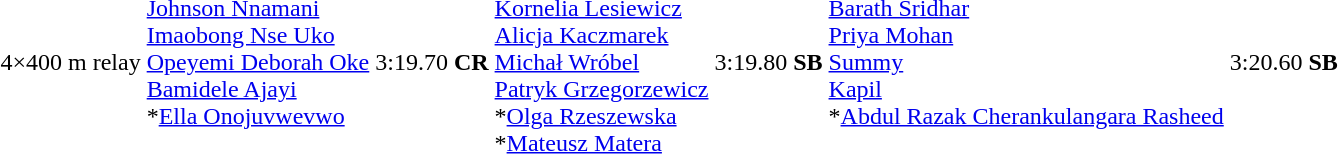<table>
<tr>
<td>4×400 m relay<br></td>
<td valign=top><br><a href='#'>Johnson Nnamani</a><br><a href='#'>Imaobong Nse Uko</a><br><a href='#'>Opeyemi Deborah Oke</a><br><a href='#'>Bamidele Ajayi</a><br>*<a href='#'>Ella Onojuvwevwo</a></td>
<td>3:19.70 <strong>CR</strong></td>
<td valign=top><br><a href='#'>Kornelia Lesiewicz</a><br><a href='#'>Alicja Kaczmarek</a><br><a href='#'>Michał Wróbel</a><br><a href='#'>Patryk Grzegorzewicz</a><br>*<a href='#'>Olga Rzeszewska</a><br>*<a href='#'>Mateusz Matera</a></td>
<td>3:19.80 <strong>SB</strong></td>
<td valign=top><br><a href='#'>Barath Sridhar</a><br><a href='#'>Priya Mohan</a><br><a href='#'>Summy</a><br><a href='#'>Kapil</a><br>*<a href='#'>Abdul Razak Cherankulangara Rasheed</a></td>
<td>3:20.60 <strong>SB</strong></td>
</tr>
</table>
